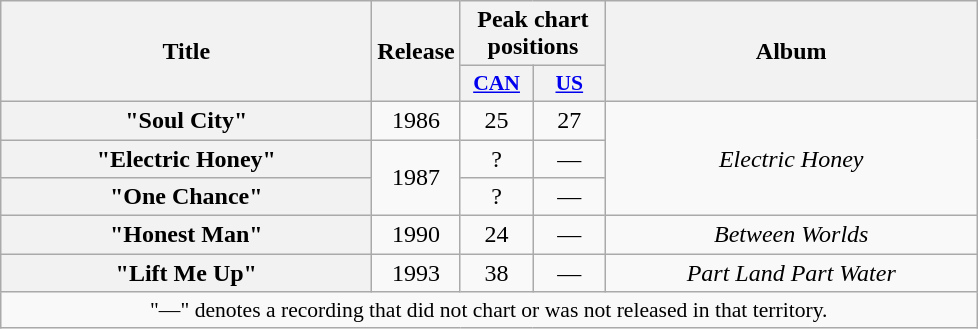<table class="wikitable plainrowheaders" style="text-align:center;">
<tr>
<th scope="col" rowspan="2" style="width:15em;">Title</th>
<th scope="col" rowspan="2" style="width:0.5em;">Release</th>
<th colspan="2" scope="col">Peak chart positions</th>
<th scope="col" rowspan="2" style="width:15em;"><br>Album<br><br></th>
</tr>
<tr>
<th scope="col" style="width:2.9em;font-size:90%;"><a href='#'>CAN</a></th>
<th scope="col" style="width:2.9em;font-size:90%;"><a href='#'>US</a></th>
</tr>
<tr>
<th scope="row">"Soul City"</th>
<td>1986</td>
<td align="center">25</td>
<td align="center">27</td>
<td rowspan="3"><em>Electric Honey</em></td>
</tr>
<tr>
<th scope="row">"Electric Honey"</th>
<td rowspan="2">1987</td>
<td align="center">?</td>
<td align="center">—</td>
</tr>
<tr>
<th scope="row">"One Chance"</th>
<td align="center">?</td>
<td align="center">—</td>
</tr>
<tr>
<th scope="row">"Honest Man"</th>
<td>1990</td>
<td align="center">24</td>
<td align="center">—</td>
<td><em>Between Worlds</em></td>
</tr>
<tr>
<th scope="row">"Lift Me Up"</th>
<td>1993</td>
<td align="center">38</td>
<td align="center">—</td>
<td><em>Part Land Part Water</em></td>
</tr>
<tr>
<td colspan="8" style="font-size:90%">"—" denotes a recording that did not chart or was not released in that territory.</td>
</tr>
</table>
